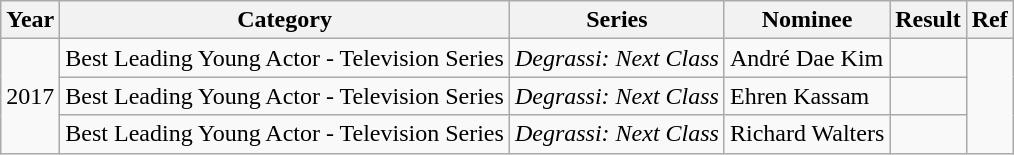<table class="wikitable">
<tr>
<th>Year</th>
<th>Category</th>
<th>Series</th>
<th>Nominee</th>
<th>Result</th>
<th>Ref</th>
</tr>
<tr>
<td rowspan=3>2017</td>
<td>Best Leading Young Actor - Television Series</td>
<td><em>Degrassi: Next Class</em></td>
<td>André Dae Kim</td>
<td></td>
</tr>
<tr>
<td>Best Leading Young Actor - Television Series</td>
<td><em>Degrassi: Next Class</em></td>
<td>Ehren Kassam</td>
<td></td>
</tr>
<tr>
<td>Best Leading Young Actor - Television Series</td>
<td><em>Degrassi: Next Class</em></td>
<td>Richard Walters</td>
<td></td>
</tr>
</table>
